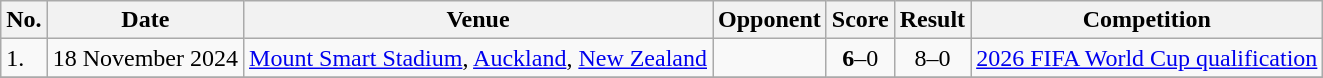<table class="wikitable">
<tr>
<th>No.</th>
<th>Date</th>
<th>Venue</th>
<th>Opponent</th>
<th>Score</th>
<th>Result</th>
<th>Competition</th>
</tr>
<tr>
<td>1.</td>
<td>18 November 2024</td>
<td><a href='#'>Mount Smart Stadium</a>, <a href='#'>Auckland</a>, <a href='#'>New Zealand</a></td>
<td></td>
<td align=center><strong>6</strong>–0</td>
<td align=center>8–0</td>
<td><a href='#'>2026 FIFA World Cup qualification</a></td>
</tr>
<tr>
</tr>
</table>
